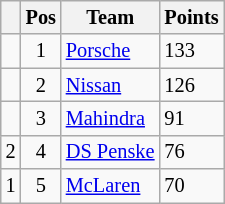<table class="wikitable" style="font-size: 85%;">
<tr>
<th></th>
<th>Pos</th>
<th>Team</th>
<th>Points</th>
</tr>
<tr>
<td align="left"></td>
<td align="center">1</td>
<td> <a href='#'>Porsche</a></td>
<td align="left">133</td>
</tr>
<tr>
<td align="left"></td>
<td align="center">2</td>
<td> <a href='#'>Nissan</a></td>
<td align="left">126</td>
</tr>
<tr>
<td align="left"></td>
<td align="center">3</td>
<td> <a href='#'>Mahindra</a></td>
<td align="left">91</td>
</tr>
<tr>
<td align="left"> 2</td>
<td align="center">4</td>
<td> <a href='#'>DS Penske</a></td>
<td align="left">76</td>
</tr>
<tr>
<td align="left"> 1</td>
<td align="center">5</td>
<td> <a href='#'>McLaren</a></td>
<td align="left">70</td>
</tr>
</table>
